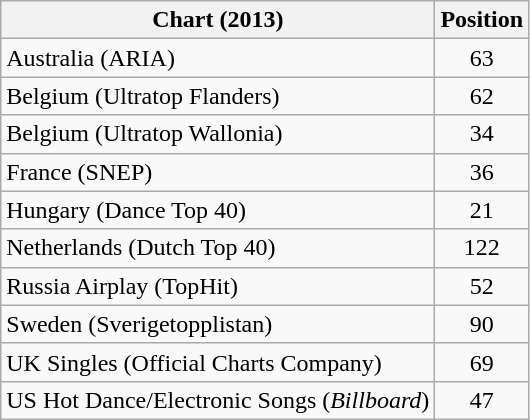<table class="wikitable sortable">
<tr>
<th>Chart (2013)</th>
<th>Position</th>
</tr>
<tr>
<td>Australia (ARIA)</td>
<td style="text-align:center;">63</td>
</tr>
<tr>
<td>Belgium (Ultratop Flanders)</td>
<td style="text-align:center;">62</td>
</tr>
<tr>
<td>Belgium (Ultratop Wallonia)</td>
<td style="text-align:center;">34</td>
</tr>
<tr>
<td>France (SNEP)</td>
<td style="text-align:center;">36</td>
</tr>
<tr>
<td>Hungary (Dance Top 40)</td>
<td style="text-align:center;">21</td>
</tr>
<tr>
<td>Netherlands (Dutch Top 40)</td>
<td align="center">122</td>
</tr>
<tr>
<td>Russia Airplay (TopHit)</td>
<td style="text-align:center;">52</td>
</tr>
<tr>
<td>Sweden (Sverigetopplistan)</td>
<td style="text-align:center;">90</td>
</tr>
<tr>
<td>UK Singles (Official Charts Company)</td>
<td style="text-align:center;">69</td>
</tr>
<tr>
<td>US Hot Dance/Electronic Songs (<em>Billboard</em>)</td>
<td style="text-align:center;">47</td>
</tr>
</table>
